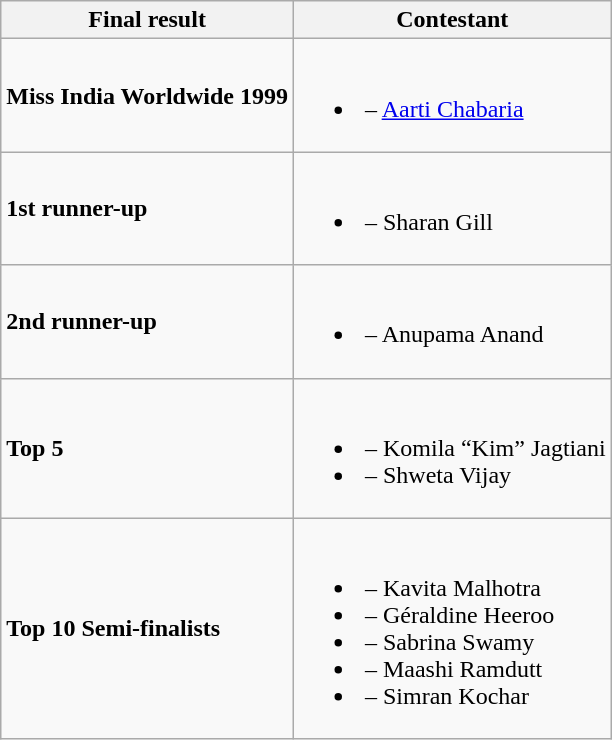<table class="wikitable">
<tr>
<th>Final result</th>
<th>Contestant</th>
</tr>
<tr>
<td><strong>Miss India Worldwide 1999</strong></td>
<td><br><ul><li><strong></strong> – <a href='#'>Aarti Chabaria</a></li></ul></td>
</tr>
<tr>
<td><strong>1st runner-up</strong></td>
<td><br><ul><li><strong></strong> – Sharan Gill</li></ul></td>
</tr>
<tr>
<td><strong>2nd runner-up</strong></td>
<td><br><ul><li><strong></strong> – Anupama Anand</li></ul></td>
</tr>
<tr>
<td><strong>Top 5</strong></td>
<td><br><ul><li><strong></strong> – Komila “Kim” Jagtiani</li><li><strong></strong> – Shweta Vijay</li></ul></td>
</tr>
<tr>
<td><strong>Top 10 Semi-finalists</strong></td>
<td><br><ul><li><strong></strong> – Kavita Malhotra</li><li><strong></strong> – Géraldine Heeroo</li><li><strong></strong> – Sabrina Swamy</li><li><strong></strong> – Maashi Ramdutt</li><li><strong></strong> – Simran Kochar</li></ul></td>
</tr>
</table>
